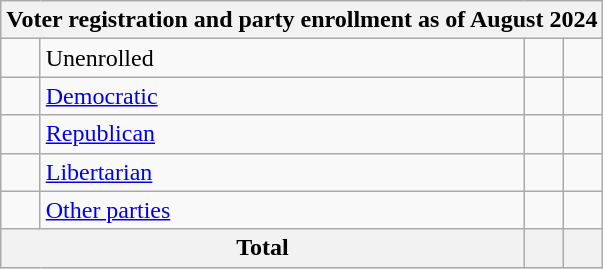<table class=wikitable>
<tr>
<th colspan = 6>Voter registration and party enrollment as of August 2024</th>
</tr>
<tr>
<td></td>
<td>Unenrolled</td>
<td align = center></td>
<td align = center></td>
</tr>
<tr>
<td></td>
<td><a href='#'>Democratic</a></td>
<td align = center></td>
<td align = center></td>
</tr>
<tr>
<td></td>
<td><a href='#'>Republican</a></td>
<td align = center></td>
<td align = center></td>
</tr>
<tr>
<td></td>
<td><a href='#'>Libertarian</a></td>
<td align = center></td>
<td align = center></td>
</tr>
<tr>
<td></td>
<td><a href='#'>Other parties</a></td>
<td align = center></td>
<td align = center></td>
</tr>
<tr>
<th colspan = 2>Total</th>
<th align = center></th>
<th align = center></th>
</tr>
</table>
